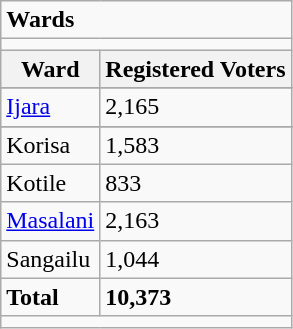<table class="wikitable">
<tr>
<td colspan="2"><strong>Wards</strong></td>
</tr>
<tr>
<td colspan="2"></td>
</tr>
<tr>
<th>Ward</th>
<th>Registered Voters</th>
</tr>
<tr>
</tr>
<tr>
<td><a href='#'>Ijara</a></td>
<td>2,165</td>
</tr>
<tr>
</tr>
<tr>
<td>Korisa</td>
<td>1,583</td>
</tr>
<tr>
<td>Kotile</td>
<td>833</td>
</tr>
<tr>
<td><a href='#'>Masalani</a></td>
<td>2,163</td>
</tr>
<tr>
<td>Sangailu</td>
<td>1,044</td>
</tr>
<tr>
<td><strong>Total</strong></td>
<td><strong>10,373</strong></td>
</tr>
<tr>
<td colspan="2"></td>
</tr>
</table>
